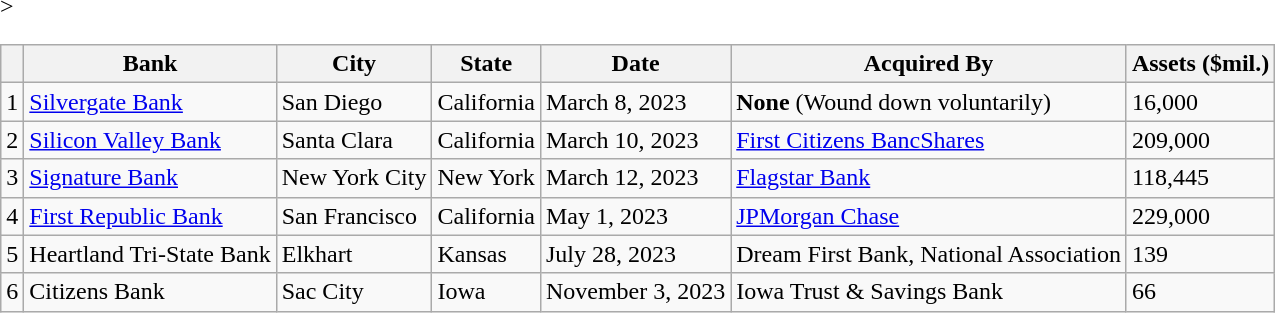<table class="wikitable sortable">
<tr>
<th></th>
<th>Bank</th>
<th>City</th>
<th>State</th>
<th>Date</th>
<th>Acquired By</th>
<th>Assets ($mil.)</th>
</tr>
<tr -->>
<td>1</td>
<td><a href='#'>Silvergate Bank</a></td>
<td>San Diego</td>
<td>California</td>
<td>March 8, 2023</td>
<td><strong>None</strong> (Wound down voluntarily)</td>
<td>16,000</td>
</tr>
<tr>
<td>2</td>
<td><a href='#'>Silicon Valley Bank</a></td>
<td>Santa Clara</td>
<td>California</td>
<td>March 10, 2023</td>
<td><a href='#'>First Citizens BancShares</a></td>
<td>209,000</td>
</tr>
<tr>
<td>3</td>
<td><a href='#'>Signature Bank</a></td>
<td>New York City</td>
<td>New York</td>
<td>March 12, 2023</td>
<td><a href='#'>Flagstar Bank</a></td>
<td>118,445</td>
</tr>
<tr>
<td>4</td>
<td><a href='#'>First Republic Bank</a></td>
<td>San Francisco</td>
<td>California</td>
<td>May 1, 2023</td>
<td><a href='#'>JPMorgan Chase</a></td>
<td>229,000</td>
</tr>
<tr>
<td>5</td>
<td>Heartland Tri-State Bank</td>
<td>Elkhart</td>
<td>Kansas</td>
<td>July 28, 2023</td>
<td>Dream First Bank, National Association</td>
<td>139</td>
</tr>
<tr>
<td>6</td>
<td>Citizens Bank</td>
<td>Sac City</td>
<td>Iowa</td>
<td>November 3, 2023</td>
<td>Iowa Trust & Savings Bank</td>
<td>66</td>
</tr>
</table>
